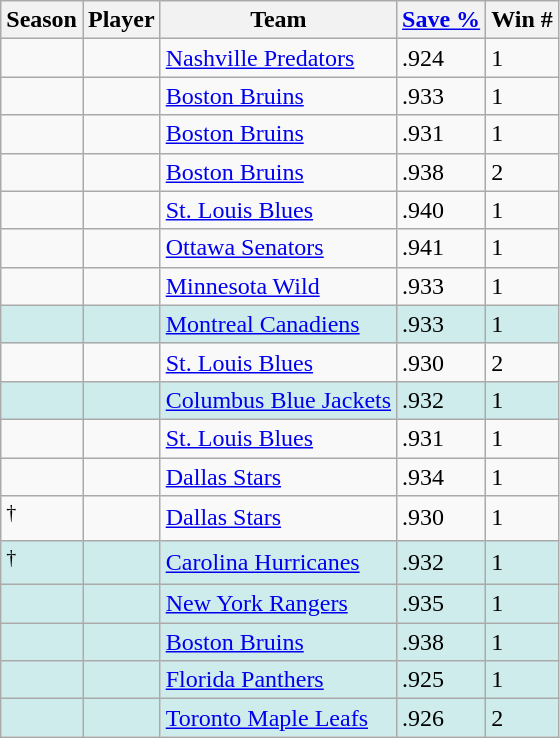<table class="wikitable sortable" style="margin: 1em 1em 1em 0; border: 1px #aaa solid; border-collapse: collapse">
<tr>
<th>Season</th>
<th>Player</th>
<th>Team</th>
<th><a href='#'>Save %</a></th>
<th>Win #</th>
</tr>
<tr>
<td></td>
<td></td>
<td><a href='#'>Nashville Predators</a></td>
<td>.924</td>
<td>1</td>
</tr>
<tr>
<td></td>
<td></td>
<td><a href='#'>Boston Bruins</a></td>
<td>.933</td>
<td>1</td>
</tr>
<tr>
<td></td>
<td></td>
<td><a href='#'>Boston Bruins</a></td>
<td>.931</td>
<td>1</td>
</tr>
<tr>
<td></td>
<td></td>
<td><a href='#'>Boston Bruins</a></td>
<td>.938</td>
<td>2</td>
</tr>
<tr>
<td></td>
<td></td>
<td><a href='#'>St. Louis Blues</a></td>
<td>.940</td>
<td>1</td>
</tr>
<tr>
<td></td>
<td></td>
<td><a href='#'>Ottawa Senators</a></td>
<td>.941</td>
<td>1</td>
</tr>
<tr>
<td></td>
<td></td>
<td><a href='#'>Minnesota Wild</a></td>
<td>.933</td>
<td>1</td>
</tr>
<tr bgcolor="#CFECEC">
<td></td>
<td></td>
<td><a href='#'>Montreal Canadiens</a></td>
<td>.933</td>
<td>1</td>
</tr>
<tr>
<td></td>
<td></td>
<td><a href='#'>St. Louis Blues</a></td>
<td>.930</td>
<td>2</td>
</tr>
<tr bgcolor="#CFECEC">
<td></td>
<td></td>
<td><a href='#'>Columbus Blue Jackets</a></td>
<td>.932</td>
<td>1</td>
</tr>
<tr>
<td></td>
<td></td>
<td><a href='#'>St. Louis Blues</a></td>
<td>.931</td>
<td>1</td>
</tr>
<tr>
<td></td>
<td></td>
<td><a href='#'>Dallas Stars</a></td>
<td>.934</td>
<td>1</td>
</tr>
<tr>
<td><sup>†</sup></td>
<td></td>
<td><a href='#'>Dallas Stars</a></td>
<td>.930</td>
<td>1</td>
</tr>
<tr bgcolor="#CFECEC">
<td><sup>†</sup></td>
<td></td>
<td><a href='#'>Carolina Hurricanes</a></td>
<td>.932</td>
<td>1</td>
</tr>
<tr bgcolor="#CFECEC">
<td></td>
<td></td>
<td><a href='#'>New York Rangers</a></td>
<td>.935</td>
<td>1</td>
</tr>
<tr bgcolor="#CFECEC">
<td></td>
<td></td>
<td><a href='#'>Boston Bruins</a></td>
<td>.938</td>
<td>1</td>
</tr>
<tr bgcolor="#CFECEC">
<td></td>
<td></td>
<td><a href='#'>Florida Panthers</a></td>
<td>.925</td>
<td>1</td>
</tr>
<tr bgcolor="#CFECEC">
<td></td>
<td></td>
<td><a href='#'>Toronto Maple Leafs</a></td>
<td>.926</td>
<td>2</td>
</tr>
</table>
